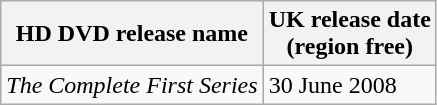<table class="wikitable">
<tr>
<th>HD DVD release name</th>
<th>UK release date<br>(region free)</th>
</tr>
<tr>
<td><em>The Complete First Series</em></td>
<td>30 June 2008</td>
</tr>
</table>
